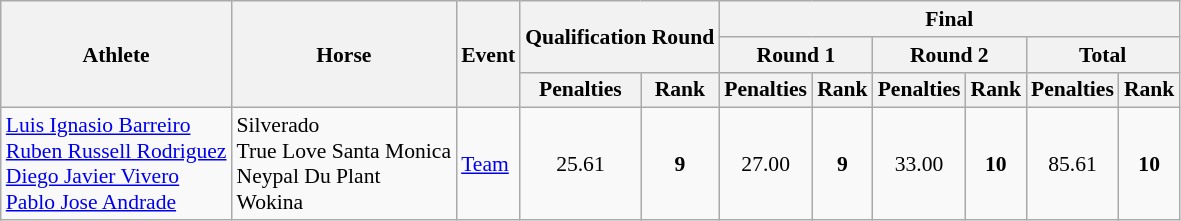<table class=wikitable style="font-size:90%">
<tr>
<th rowspan=3>Athlete</th>
<th rowspan=3>Horse</th>
<th rowspan=3>Event</th>
<th colspan=2 rowspan=2>Qualification Round</th>
<th colspan=8>Final</th>
</tr>
<tr>
<th colspan=2>Round 1</th>
<th colspan=2>Round 2</th>
<th colspan=2>Total</th>
</tr>
<tr>
<th>Penalties</th>
<th>Rank</th>
<th>Penalties</th>
<th>Rank</th>
<th>Penalties</th>
<th>Rank</th>
<th>Penalties</th>
<th>Rank</th>
</tr>
<tr>
<td><a href='#'>Luis Ignasio Barreiro</a><br><a href='#'>Ruben Russell Rodriguez</a><br><a href='#'>Diego Javier Vivero</a><br><a href='#'>Pablo Jose Andrade</a></td>
<td>Silverado<br>True Love Santa Monica<br>Neypal Du Plant<br>Wokina</td>
<td><a href='#'>Team</a></td>
<td align=center>25.61</td>
<td align=center><strong>9</strong></td>
<td align=center>27.00</td>
<td align=center><strong>9</strong></td>
<td align=center>33.00</td>
<td align=center><strong>10</strong></td>
<td align=center>85.61</td>
<td align=center><strong>10</strong></td>
</tr>
</table>
